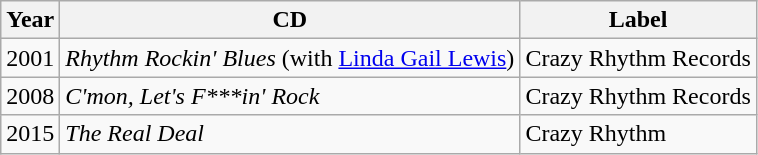<table class="wikitable">
<tr>
<th>Year</th>
<th>CD</th>
<th>Label</th>
</tr>
<tr>
<td>2001</td>
<td><em>Rhythm Rockin' Blues</em> (with <a href='#'>Linda Gail Lewis</a>)</td>
<td>Crazy Rhythm Records</td>
</tr>
<tr>
<td>2008</td>
<td><em>C'mon, Let's F***in' Rock</em></td>
<td>Crazy Rhythm Records</td>
</tr>
<tr>
<td>2015</td>
<td><em>The Real Deal</em></td>
<td>Crazy Rhythm</td>
</tr>
</table>
